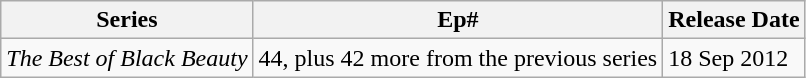<table class="wikitable">
<tr>
<th>Series</th>
<th>Ep#</th>
<th>Release Date</th>
</tr>
<tr>
<td><em>The Best of Black Beauty</em></td>
<td align="center">44, plus 42 more from the previous series</td>
<td>18 Sep 2012</td>
</tr>
</table>
